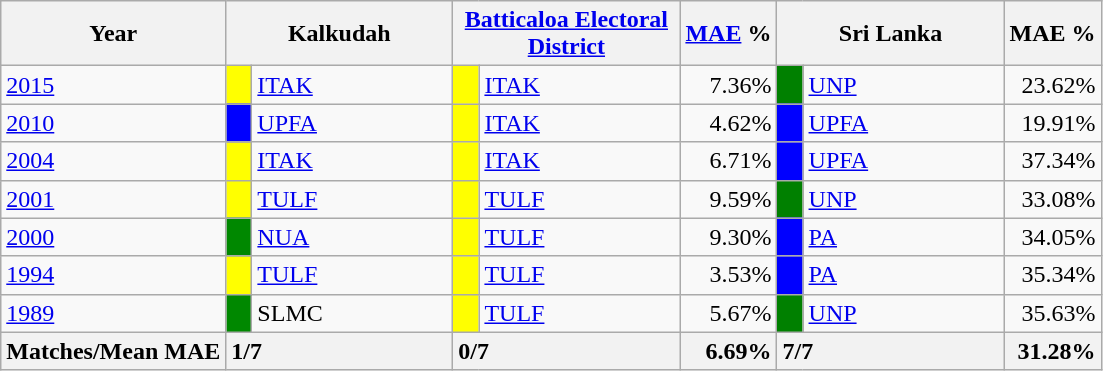<table class="wikitable">
<tr>
<th>Year</th>
<th colspan="2" width="144px">Kalkudah</th>
<th colspan="2" width="144px"><a href='#'>Batticaloa Electoral District</a></th>
<th><a href='#'>MAE</a> %</th>
<th colspan="2" width="144px">Sri Lanka</th>
<th>MAE %</th>
</tr>
<tr>
<td><a href='#'>2015</a></td>
<td style="background-color:yellow;" width="10px"></td>
<td style="text-align:left;"><a href='#'>ITAK</a></td>
<td style="background-color:yellow;" width="10px"></td>
<td style="text-align:left;"><a href='#'>ITAK</a></td>
<td style="text-align:right;">7.36%</td>
<td style="background-color:green;" width="10px"></td>
<td style="text-align:left;"><a href='#'>UNP</a></td>
<td style="text-align:right;">23.62%</td>
</tr>
<tr>
<td><a href='#'>2010</a></td>
<td style="background-color:blue;" width="10px"></td>
<td style="text-align:left;"><a href='#'>UPFA</a></td>
<td style="background-color:yellow;" width="10px"></td>
<td style="text-align:left;"><a href='#'>ITAK</a></td>
<td style="text-align:right;">4.62%</td>
<td style="background-color:blue;" width="10px"></td>
<td style="text-align:left;"><a href='#'>UPFA</a></td>
<td style="text-align:right;">19.91%</td>
</tr>
<tr>
<td><a href='#'>2004</a></td>
<td style="background-color:yellow;" width="10px"></td>
<td style="text-align:left;"><a href='#'>ITAK</a></td>
<td style="background-color:yellow;" width="10px"></td>
<td style="text-align:left;"><a href='#'>ITAK</a></td>
<td style="text-align:right;">6.71%</td>
<td style="background-color:blue;" width="10px"></td>
<td style="text-align:left;"><a href='#'>UPFA</a></td>
<td style="text-align:right;">37.34%</td>
</tr>
<tr>
<td><a href='#'>2001</a></td>
<td style="background-color:yellow;" width="10px"></td>
<td style="text-align:left;"><a href='#'>TULF</a></td>
<td style="background-color:yellow;" width="10px"></td>
<td style="text-align:left;"><a href='#'>TULF</a></td>
<td style="text-align:right;">9.59%</td>
<td style="background-color:green;" width="10px"></td>
<td style="text-align:left;"><a href='#'>UNP</a></td>
<td style="text-align:right;">33.08%</td>
</tr>
<tr>
<td><a href='#'>2000</a></td>
<td style="background-color:#008800;" width="10px"></td>
<td style="text-align:left;"><a href='#'>NUA</a></td>
<td style="background-color:yellow;" width="10px"></td>
<td style="text-align:left;"><a href='#'>TULF</a></td>
<td style="text-align:right;">9.30%</td>
<td style="background-color:blue;" width="10px"></td>
<td style="text-align:left;"><a href='#'>PA</a></td>
<td style="text-align:right;">34.05%</td>
</tr>
<tr>
<td><a href='#'>1994</a></td>
<td style="background-color:yellow;" width="10px"></td>
<td style="text-align:left;"><a href='#'>TULF</a></td>
<td style="background-color:yellow;" width="10px"></td>
<td style="text-align:left;"><a href='#'>TULF</a></td>
<td style="text-align:right;">3.53%</td>
<td style="background-color:blue;" width="10px"></td>
<td style="text-align:left;"><a href='#'>PA</a></td>
<td style="text-align:right;">35.34%</td>
</tr>
<tr>
<td><a href='#'>1989</a></td>
<td style="background-color:#008800;" width="10px"></td>
<td style="text-align:left;">SLMC</td>
<td style="background-color:yellow;" width="10px"></td>
<td style="text-align:left;"><a href='#'>TULF</a></td>
<td style="text-align:right;">5.67%</td>
<td style="background-color:green;" width="10px"></td>
<td style="text-align:left;"><a href='#'>UNP</a></td>
<td style="text-align:right;">35.63%</td>
</tr>
<tr>
<th>Matches/Mean MAE</th>
<th style="text-align:left;"colspan="2" width="144px">1/7</th>
<th style="text-align:left;"colspan="2" width="144px">0/7</th>
<th style="text-align:right;">6.69%</th>
<th style="text-align:left;"colspan="2" width="144px">7/7</th>
<th style="text-align:right;">31.28%</th>
</tr>
</table>
